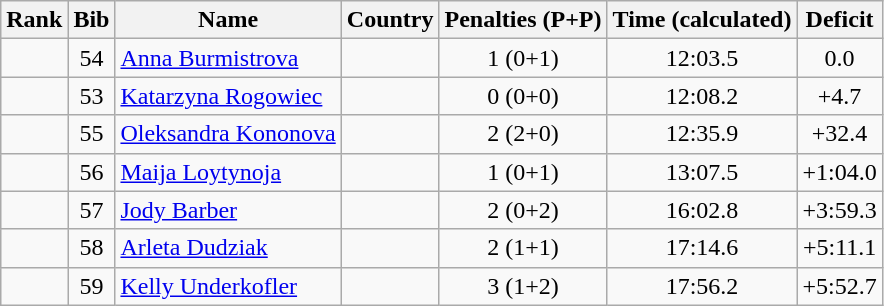<table class="wikitable sortable" style="text-align:center">
<tr>
<th>Rank</th>
<th>Bib</th>
<th>Name</th>
<th>Country</th>
<th>Penalties  (P+P)</th>
<th>Time (calculated)</th>
<th>Deficit</th>
</tr>
<tr>
<td></td>
<td>54</td>
<td align=left><a href='#'>Anna Burmistrova</a></td>
<td align=left></td>
<td>1 (0+1)</td>
<td>12:03.5</td>
<td>0.0</td>
</tr>
<tr>
<td></td>
<td>53</td>
<td align=left><a href='#'>Katarzyna Rogowiec</a></td>
<td align=left></td>
<td>0 (0+0)</td>
<td>12:08.2</td>
<td>+4.7</td>
</tr>
<tr>
<td></td>
<td>55</td>
<td align=left><a href='#'>Oleksandra Kononova</a></td>
<td align=left></td>
<td>2 (2+0)</td>
<td>12:35.9</td>
<td>+32.4</td>
</tr>
<tr>
<td></td>
<td>56</td>
<td align=left><a href='#'>Maija Loytynoja</a></td>
<td align=left></td>
<td>1 (0+1)</td>
<td>13:07.5</td>
<td>+1:04.0</td>
</tr>
<tr>
<td></td>
<td>57</td>
<td align=left><a href='#'>Jody Barber</a></td>
<td align=left></td>
<td>2 (0+2)</td>
<td>16:02.8</td>
<td>+3:59.3</td>
</tr>
<tr>
<td></td>
<td>58</td>
<td align=left><a href='#'>Arleta Dudziak</a></td>
<td align=left></td>
<td>2 (1+1)</td>
<td>17:14.6</td>
<td>+5:11.1</td>
</tr>
<tr>
<td></td>
<td>59</td>
<td align=left><a href='#'>Kelly Underkofler</a></td>
<td align=left></td>
<td>3 (1+2)</td>
<td>17:56.2</td>
<td>+5:52.7</td>
</tr>
</table>
